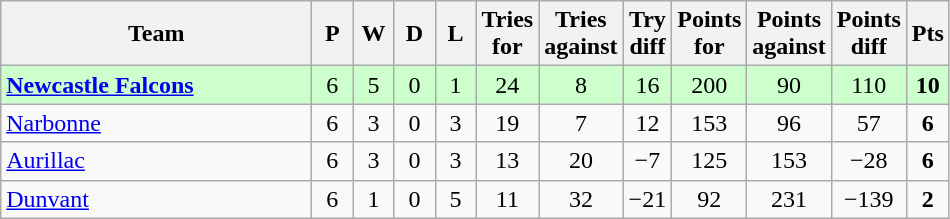<table class="wikitable" style="text-align: center;">
<tr>
<th width="200">Team</th>
<th width="20">P</th>
<th width="20">W</th>
<th width="20">D</th>
<th width="20">L</th>
<th width="20">Tries for</th>
<th width="20">Tries against</th>
<th width="20">Try diff</th>
<th width="20">Points for</th>
<th width="20">Points against</th>
<th width="25">Points diff</th>
<th width="20">Pts</th>
</tr>
<tr bgcolor="#ccffcc">
<td align="left"> <strong><a href='#'>Newcastle Falcons</a></strong></td>
<td>6</td>
<td>5</td>
<td>0</td>
<td>1</td>
<td>24</td>
<td>8</td>
<td>16</td>
<td>200</td>
<td>90</td>
<td>110</td>
<td><strong>10</strong></td>
</tr>
<tr>
<td align="left"> <a href='#'>Narbonne</a></td>
<td>6</td>
<td>3</td>
<td>0</td>
<td>3</td>
<td>19</td>
<td>7</td>
<td>12</td>
<td>153</td>
<td>96</td>
<td>57</td>
<td><strong>6</strong></td>
</tr>
<tr>
<td align="left"> <a href='#'>Aurillac</a></td>
<td>6</td>
<td>3</td>
<td>0</td>
<td>3</td>
<td>13</td>
<td>20</td>
<td>−7</td>
<td>125</td>
<td>153</td>
<td>−28</td>
<td><strong>6</strong></td>
</tr>
<tr>
<td align="left"> <a href='#'>Dunvant</a></td>
<td>6</td>
<td>1</td>
<td>0</td>
<td>5</td>
<td>11</td>
<td>32</td>
<td>−21</td>
<td>92</td>
<td>231</td>
<td>−139</td>
<td><strong>2</strong></td>
</tr>
</table>
